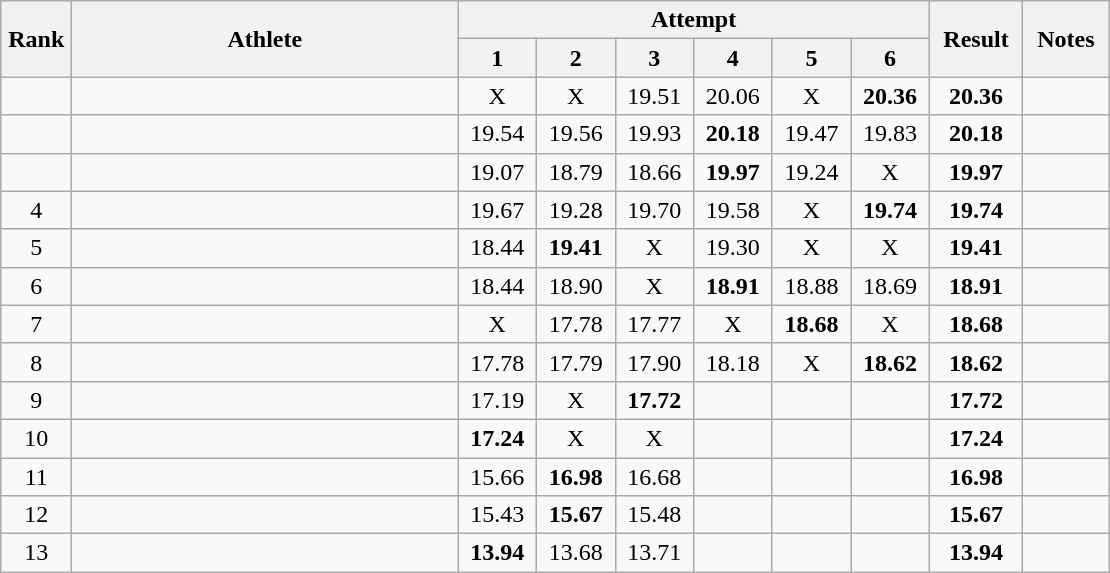<table class="wikitable" style="text-align:center">
<tr>
<th rowspan=2 width=40>Rank</th>
<th rowspan=2 width=250>Athlete</th>
<th colspan=6>Attempt</th>
<th rowspan=2 width=55>Result</th>
<th rowspan=2 width=50>Notes</th>
</tr>
<tr>
<th width=45>1</th>
<th width=45>2</th>
<th width=45>3</th>
<th width=45>4</th>
<th width=45>5</th>
<th width=45>6</th>
</tr>
<tr>
<td></td>
<td align=left></td>
<td>X</td>
<td>X</td>
<td>19.51</td>
<td>20.06</td>
<td>X</td>
<td><strong>20.36</strong></td>
<td><strong>20.36</strong></td>
<td></td>
</tr>
<tr>
<td></td>
<td align=left></td>
<td>19.54</td>
<td>19.56</td>
<td>19.93</td>
<td><strong>20.18</strong></td>
<td>19.47</td>
<td>19.83</td>
<td><strong>20.18</strong></td>
<td></td>
</tr>
<tr>
<td></td>
<td align=left></td>
<td>19.07</td>
<td>18.79</td>
<td>18.66</td>
<td><strong>19.97</strong></td>
<td>19.24</td>
<td>X</td>
<td><strong>19.97</strong></td>
<td></td>
</tr>
<tr>
<td>4</td>
<td align=left></td>
<td>19.67</td>
<td>19.28</td>
<td>19.70</td>
<td>19.58</td>
<td>X</td>
<td><strong>19.74</strong></td>
<td><strong>19.74</strong></td>
<td></td>
</tr>
<tr>
<td>5</td>
<td align=left></td>
<td>18.44</td>
<td><strong>19.41</strong></td>
<td>X</td>
<td>19.30</td>
<td>X</td>
<td>X</td>
<td><strong>19.41</strong></td>
<td></td>
</tr>
<tr>
<td>6</td>
<td align=left></td>
<td>18.44</td>
<td>18.90</td>
<td>X</td>
<td><strong>18.91</strong></td>
<td>18.88</td>
<td>18.69</td>
<td><strong>18.91</strong></td>
<td></td>
</tr>
<tr>
<td>7</td>
<td align=left></td>
<td>X</td>
<td>17.78</td>
<td>17.77</td>
<td>X</td>
<td><strong>18.68</strong></td>
<td>X</td>
<td><strong>18.68</strong></td>
<td></td>
</tr>
<tr>
<td>8</td>
<td align=left></td>
<td>17.78</td>
<td>17.79</td>
<td>17.90</td>
<td>18.18</td>
<td>X</td>
<td><strong>18.62</strong></td>
<td><strong>18.62</strong></td>
<td></td>
</tr>
<tr>
<td>9</td>
<td align=left></td>
<td>17.19</td>
<td>X</td>
<td><strong>17.72</strong></td>
<td></td>
<td></td>
<td></td>
<td><strong>17.72</strong></td>
<td></td>
</tr>
<tr>
<td>10</td>
<td align=left></td>
<td><strong>17.24</strong></td>
<td>X</td>
<td>X</td>
<td></td>
<td></td>
<td></td>
<td><strong>17.24</strong></td>
<td></td>
</tr>
<tr>
<td>11</td>
<td align=left></td>
<td>15.66</td>
<td><strong>16.98</strong></td>
<td>16.68</td>
<td></td>
<td></td>
<td></td>
<td><strong>16.98</strong></td>
<td></td>
</tr>
<tr>
<td>12</td>
<td align=left></td>
<td>15.43</td>
<td><strong>15.67</strong></td>
<td>15.48</td>
<td></td>
<td></td>
<td></td>
<td><strong>15.67</strong></td>
<td></td>
</tr>
<tr>
<td>13</td>
<td align=left></td>
<td><strong>13.94</strong></td>
<td>13.68</td>
<td>13.71</td>
<td></td>
<td></td>
<td></td>
<td><strong>13.94</strong></td>
<td></td>
</tr>
</table>
